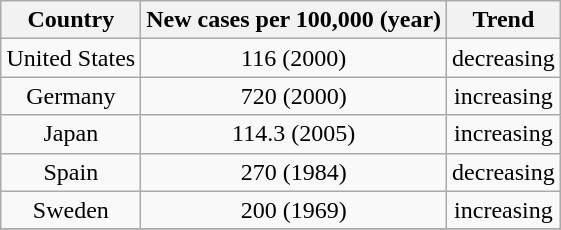<table class="wikitable" style="float: right; margin-left:15px; text-align:center">
<tr>
<th>Country</th>
<th>New cases per 100,000 (year)</th>
<th>Trend</th>
</tr>
<tr>
<td>United States</td>
<td>116 (2000)</td>
<td>decreasing</td>
</tr>
<tr>
<td>Germany</td>
<td>720 (2000)</td>
<td>increasing</td>
</tr>
<tr>
<td>Japan</td>
<td>114.3 (2005)</td>
<td>increasing</td>
</tr>
<tr>
<td>Spain</td>
<td>270 (1984)</td>
<td>decreasing</td>
</tr>
<tr>
<td>Sweden</td>
<td>200 (1969)</td>
<td>increasing</td>
</tr>
<tr>
</tr>
</table>
